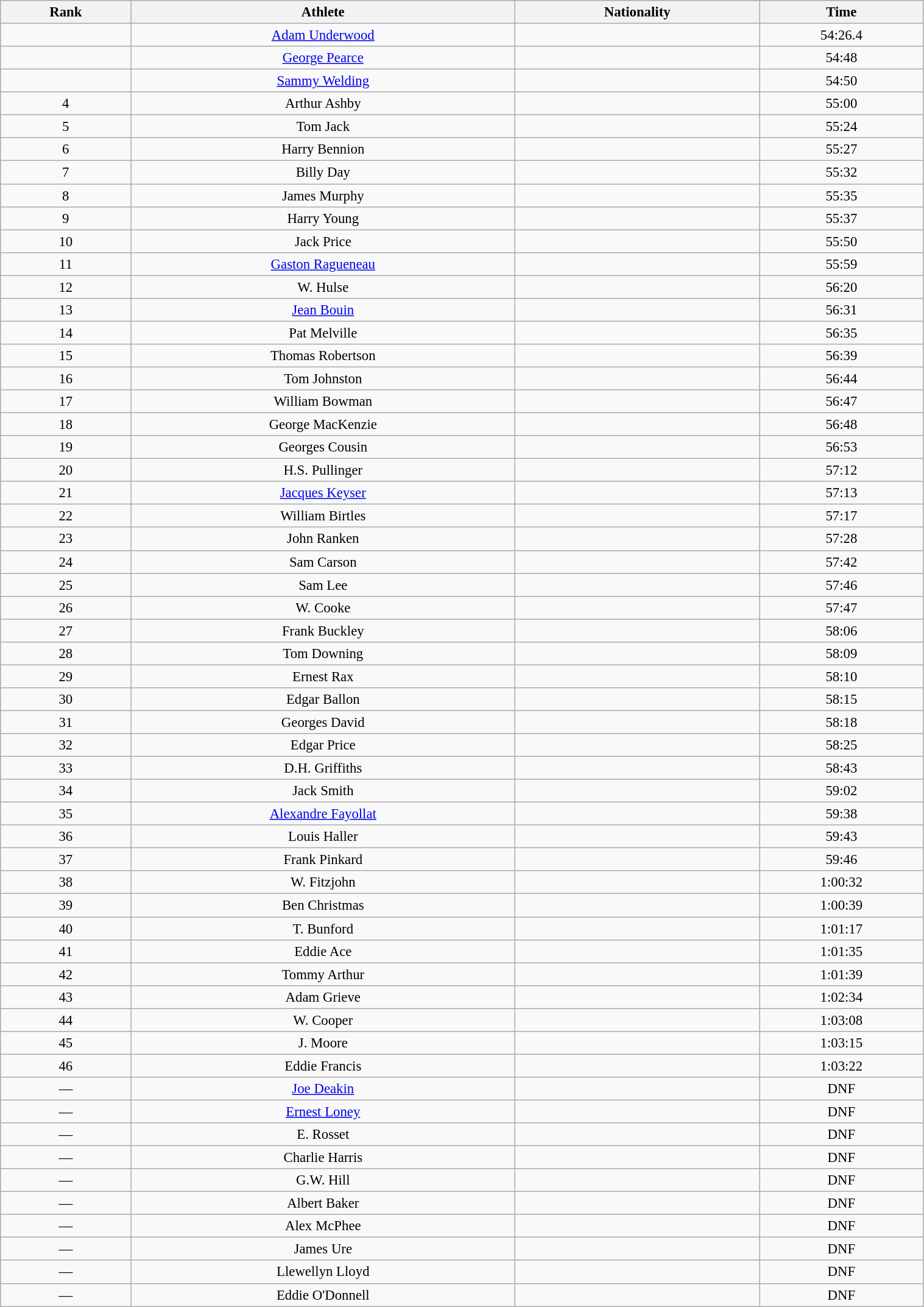<table class="wikitable sortable" style=" text-align:center; font-size:95%;" width="80%">
<tr>
<th>Rank</th>
<th>Athlete</th>
<th>Nationality</th>
<th>Time</th>
</tr>
<tr>
<td align=center></td>
<td><a href='#'>Adam Underwood</a></td>
<td></td>
<td>54:26.4</td>
</tr>
<tr>
<td align=center></td>
<td><a href='#'>George Pearce</a></td>
<td></td>
<td>54:48</td>
</tr>
<tr>
<td align=center></td>
<td><a href='#'>Sammy Welding</a></td>
<td></td>
<td>54:50</td>
</tr>
<tr>
<td align=center>4</td>
<td>Arthur Ashby</td>
<td></td>
<td>55:00</td>
</tr>
<tr>
<td align=center>5</td>
<td>Tom Jack</td>
<td></td>
<td>55:24</td>
</tr>
<tr>
<td align=center>6</td>
<td>Harry Bennion</td>
<td></td>
<td>55:27</td>
</tr>
<tr>
<td align=center>7</td>
<td>Billy Day</td>
<td></td>
<td>55:32</td>
</tr>
<tr>
<td align=center>8</td>
<td>James Murphy</td>
<td></td>
<td>55:35</td>
</tr>
<tr>
<td align=center>9</td>
<td>Harry Young</td>
<td></td>
<td>55:37</td>
</tr>
<tr>
<td align=center>10</td>
<td>Jack Price</td>
<td></td>
<td>55:50</td>
</tr>
<tr>
<td align=center>11</td>
<td><a href='#'>Gaston Ragueneau</a></td>
<td></td>
<td>55:59</td>
</tr>
<tr>
<td align=center>12</td>
<td>W. Hulse</td>
<td></td>
<td>56:20</td>
</tr>
<tr>
<td align=center>13</td>
<td><a href='#'>Jean Bouin</a></td>
<td></td>
<td>56:31</td>
</tr>
<tr>
<td align=center>14</td>
<td>Pat Melville</td>
<td></td>
<td>56:35</td>
</tr>
<tr>
<td align=center>15</td>
<td>Thomas Robertson</td>
<td></td>
<td>56:39</td>
</tr>
<tr>
<td align=center>16</td>
<td>Tom Johnston</td>
<td></td>
<td>56:44</td>
</tr>
<tr>
<td align=center>17</td>
<td>William Bowman</td>
<td></td>
<td>56:47</td>
</tr>
<tr>
<td align=center>18</td>
<td>George MacKenzie</td>
<td></td>
<td>56:48</td>
</tr>
<tr>
<td align=center>19</td>
<td>Georges Cousin</td>
<td></td>
<td>56:53</td>
</tr>
<tr>
<td align=center>20</td>
<td>H.S. Pullinger</td>
<td></td>
<td>57:12</td>
</tr>
<tr>
<td align=center>21</td>
<td><a href='#'>Jacques Keyser</a></td>
<td></td>
<td>57:13</td>
</tr>
<tr>
<td align=center>22</td>
<td>William Birtles</td>
<td></td>
<td>57:17</td>
</tr>
<tr>
<td align=center>23</td>
<td>John Ranken</td>
<td></td>
<td>57:28</td>
</tr>
<tr>
<td align=center>24</td>
<td>Sam Carson</td>
<td></td>
<td>57:42</td>
</tr>
<tr>
<td align=center>25</td>
<td>Sam Lee</td>
<td></td>
<td>57:46</td>
</tr>
<tr>
<td align=center>26</td>
<td>W. Cooke</td>
<td></td>
<td>57:47</td>
</tr>
<tr>
<td align=center>27</td>
<td>Frank Buckley</td>
<td></td>
<td>58:06</td>
</tr>
<tr>
<td align=center>28</td>
<td>Tom Downing</td>
<td></td>
<td>58:09</td>
</tr>
<tr>
<td align=center>29</td>
<td>Ernest Rax</td>
<td></td>
<td>58:10</td>
</tr>
<tr>
<td align=center>30</td>
<td>Edgar Ballon</td>
<td></td>
<td>58:15</td>
</tr>
<tr>
<td align=center>31</td>
<td>Georges David</td>
<td></td>
<td>58:18</td>
</tr>
<tr>
<td align=center>32</td>
<td>Edgar Price</td>
<td></td>
<td>58:25</td>
</tr>
<tr>
<td align=center>33</td>
<td>D.H. Griffiths</td>
<td></td>
<td>58:43</td>
</tr>
<tr>
<td align=center>34</td>
<td>Jack Smith</td>
<td></td>
<td>59:02</td>
</tr>
<tr>
<td align=center>35</td>
<td><a href='#'>Alexandre Fayollat</a></td>
<td></td>
<td>59:38</td>
</tr>
<tr>
<td align=center>36</td>
<td>Louis Haller</td>
<td></td>
<td>59:43</td>
</tr>
<tr>
<td align=center>37</td>
<td>Frank Pinkard</td>
<td></td>
<td>59:46</td>
</tr>
<tr>
<td align=center>38</td>
<td>W. Fitzjohn</td>
<td></td>
<td>1:00:32</td>
</tr>
<tr>
<td align=center>39</td>
<td>Ben Christmas</td>
<td></td>
<td>1:00:39</td>
</tr>
<tr>
<td align=center>40</td>
<td>T. Bunford</td>
<td></td>
<td>1:01:17</td>
</tr>
<tr>
<td align=center>41</td>
<td>Eddie Ace</td>
<td></td>
<td>1:01:35</td>
</tr>
<tr>
<td align=center>42</td>
<td>Tommy Arthur</td>
<td></td>
<td>1:01:39</td>
</tr>
<tr>
<td align=center>43</td>
<td>Adam Grieve</td>
<td></td>
<td>1:02:34</td>
</tr>
<tr>
<td align=center>44</td>
<td>W. Cooper</td>
<td></td>
<td>1:03:08</td>
</tr>
<tr>
<td align=center>45</td>
<td>J. Moore</td>
<td></td>
<td>1:03:15</td>
</tr>
<tr>
<td align=center>46</td>
<td>Eddie Francis</td>
<td></td>
<td>1:03:22</td>
</tr>
<tr>
<td align=center>—</td>
<td><a href='#'>Joe Deakin</a></td>
<td></td>
<td>DNF</td>
</tr>
<tr>
<td align=center>—</td>
<td><a href='#'>Ernest Loney</a></td>
<td></td>
<td>DNF</td>
</tr>
<tr>
<td align=center>—</td>
<td>E. Rosset</td>
<td></td>
<td>DNF</td>
</tr>
<tr>
<td align=center>—</td>
<td>Charlie Harris</td>
<td></td>
<td>DNF</td>
</tr>
<tr>
<td align=center>—</td>
<td>G.W. Hill</td>
<td></td>
<td>DNF</td>
</tr>
<tr>
<td align=center>—</td>
<td>Albert Baker</td>
<td></td>
<td>DNF</td>
</tr>
<tr>
<td align=center>—</td>
<td>Alex McPhee</td>
<td></td>
<td>DNF</td>
</tr>
<tr>
<td align=center>—</td>
<td>James Ure</td>
<td></td>
<td>DNF</td>
</tr>
<tr>
<td align=center>—</td>
<td>Llewellyn Lloyd</td>
<td></td>
<td>DNF</td>
</tr>
<tr>
<td align=center>—</td>
<td>Eddie O'Donnell</td>
<td></td>
<td>DNF</td>
</tr>
</table>
